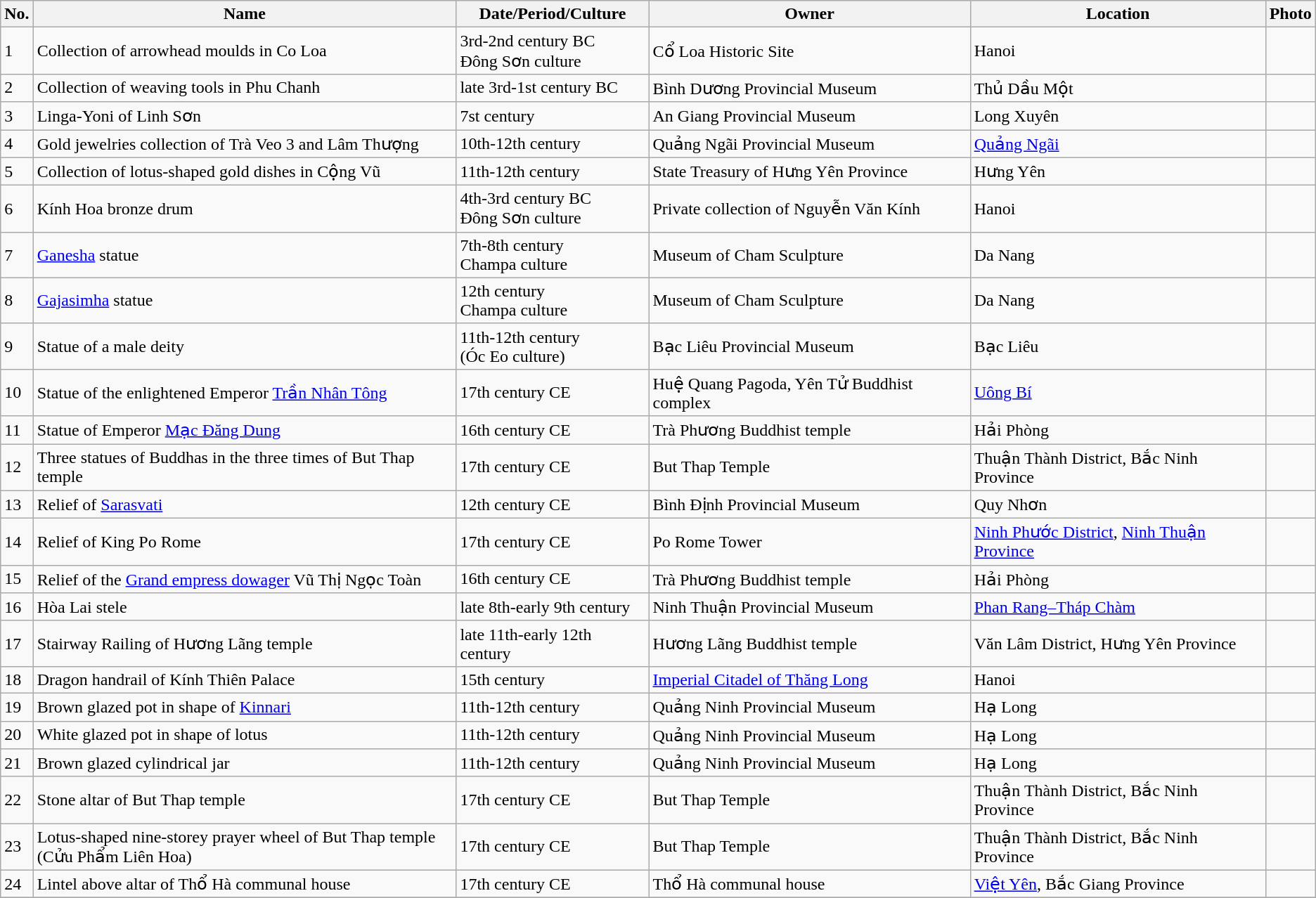<table class="wikitable">
<tr>
<th>No.</th>
<th>Name</th>
<th>Date/Period/Culture</th>
<th>Owner</th>
<th>Location</th>
<th>Photo</th>
</tr>
<tr>
<td>1</td>
<td>Collection of arrowhead moulds in Co Loa</td>
<td>3rd-2nd century BC<br>Đông Sơn culture</td>
<td>Cổ Loa Historic Site</td>
<td>Hanoi</td>
<td></td>
</tr>
<tr>
<td>2</td>
<td>Collection of weaving tools in Phu Chanh</td>
<td>late 3rd-1st century BC</td>
<td>Bình Dương Provincial Museum</td>
<td>Thủ Dầu Một</td>
<td></td>
</tr>
<tr>
<td>3</td>
<td>Linga-Yoni of Linh Sơn</td>
<td>7st century</td>
<td>An Giang Provincial Museum</td>
<td>Long Xuyên</td>
<td></td>
</tr>
<tr>
<td>4</td>
<td>Gold jewelries collection of Trà Veo 3 and Lâm Thượng</td>
<td>10th-12th century</td>
<td>Quảng Ngãi Provincial Museum</td>
<td><a href='#'>Quảng Ngãi</a></td>
<td></td>
</tr>
<tr>
<td>5</td>
<td>Collection of lotus-shaped gold dishes in Cộng Vũ</td>
<td>11th-12th century</td>
<td>State Treasury of Hưng Yên Province</td>
<td>Hưng Yên</td>
<td></td>
</tr>
<tr>
<td>6</td>
<td>Kính Hoa bronze drum</td>
<td>4th-3rd century BC<br>Đông Sơn culture</td>
<td>Private collection of Nguyễn Văn Kính</td>
<td>Hanoi</td>
<td></td>
</tr>
<tr>
<td>7</td>
<td><a href='#'>Ganesha</a> statue</td>
<td>7th-8th century<br>Champa culture</td>
<td>Museum of Cham Sculpture</td>
<td>Da Nang</td>
<td></td>
</tr>
<tr>
<td>8</td>
<td><a href='#'>Gajasimha</a> statue</td>
<td>12th century<br>Champa culture</td>
<td>Museum of Cham Sculpture</td>
<td>Da Nang</td>
<td></td>
</tr>
<tr>
<td>9</td>
<td>Statue of a male deity</td>
<td>11th-12th century <br> (Óc Eo culture)</td>
<td>Bạc Liêu Provincial Museum</td>
<td>Bạc Liêu</td>
<td></td>
</tr>
<tr>
<td>10</td>
<td>Statue of the enlightened Emperor <a href='#'>Trần Nhân Tông</a></td>
<td>17th century CE</td>
<td>Huệ Quang Pagoda, Yên Tử Buddhist complex</td>
<td><a href='#'>Uông Bí</a></td>
<td></td>
</tr>
<tr>
<td>11</td>
<td>Statue of Emperor <a href='#'>Mạc Đăng Dung</a></td>
<td>16th century CE</td>
<td>Trà Phương Buddhist temple</td>
<td>Hải Phòng</td>
<td></td>
</tr>
<tr>
<td>12</td>
<td>Three statues of Buddhas in the three times of But Thap temple</td>
<td>17th century CE</td>
<td>But Thap Temple</td>
<td>Thuận Thành District, Bắc Ninh Province</td>
<td></td>
</tr>
<tr>
<td>13</td>
<td>Relief of <a href='#'>Sarasvati</a></td>
<td>12th century CE</td>
<td>Bình Định Provincial Museum</td>
<td>Quy Nhơn</td>
<td></td>
</tr>
<tr>
<td>14</td>
<td>Relief of King Po Rome</td>
<td>17th century CE</td>
<td>Po Rome Tower</td>
<td><a href='#'>Ninh Phước District</a>, <a href='#'>Ninh Thuận Province</a></td>
<td></td>
</tr>
<tr>
<td>15</td>
<td>Relief of the <a href='#'>Grand empress dowager</a> Vũ Thị Ngọc Toàn</td>
<td>16th century CE</td>
<td>Trà Phương Buddhist temple</td>
<td>Hải Phòng</td>
<td></td>
</tr>
<tr>
<td>16</td>
<td>Hòa Lai stele</td>
<td>late 8th-early 9th century</td>
<td>Ninh Thuận Provincial Museum</td>
<td><a href='#'>Phan Rang–Tháp Chàm</a></td>
<td></td>
</tr>
<tr>
<td>17</td>
<td>Stairway Railing of Hương Lãng temple</td>
<td>late 11th-early 12th century</td>
<td>Hương Lãng Buddhist temple</td>
<td>Văn Lâm District, Hưng Yên Province</td>
<td></td>
</tr>
<tr>
<td>18</td>
<td>Dragon handrail of Kính Thiên Palace</td>
<td>15th century</td>
<td><a href='#'>Imperial Citadel of Thăng Long</a></td>
<td>Hanoi</td>
<td></td>
</tr>
<tr>
<td>19</td>
<td>Brown glazed pot in shape of <a href='#'>Kinnari</a></td>
<td>11th-12th century</td>
<td>Quảng Ninh Provincial Museum</td>
<td>Hạ Long</td>
<td></td>
</tr>
<tr>
<td>20</td>
<td>White glazed pot in shape of lotus</td>
<td>11th-12th century</td>
<td>Quảng Ninh Provincial Museum</td>
<td>Hạ Long</td>
<td></td>
</tr>
<tr>
<td>21</td>
<td>Brown glazed cylindrical jar</td>
<td>11th-12th century</td>
<td>Quảng Ninh Provincial Museum</td>
<td>Hạ Long</td>
<td></td>
</tr>
<tr>
<td>22</td>
<td>Stone altar of But Thap temple</td>
<td>17th century CE</td>
<td>But Thap Temple</td>
<td>Thuận Thành District, Bắc Ninh Province</td>
<td></td>
</tr>
<tr>
<td>23</td>
<td>Lotus-shaped nine-storey prayer wheel of But Thap temple<br>(Cửu Phẩm Liên Hoa)</td>
<td>17th century CE</td>
<td>But Thap Temple</td>
<td>Thuận Thành District, Bắc Ninh Province</td>
<td></td>
</tr>
<tr>
<td>24</td>
<td>Lintel above altar of Thổ Hà communal house</td>
<td>17th century CE</td>
<td>Thổ Hà communal house</td>
<td><a href='#'>Việt Yên</a>, Bắc Giang Province</td>
<td></td>
</tr>
<tr>
</tr>
</table>
